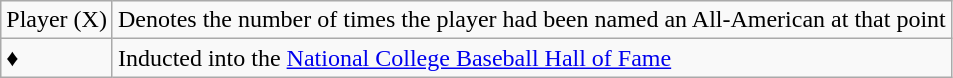<table class="wikitable">
<tr>
<td>Player (X)</td>
<td>Denotes the number of times the player had been named an All-American at that point</td>
</tr>
<tr>
<td>♦</td>
<td>Inducted into the <a href='#'>National College Baseball Hall of Fame</a></td>
</tr>
</table>
